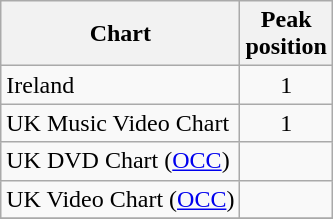<table class="wikitable">
<tr>
<th style="text-align:center;">Chart</th>
<th style="text-align:center;">Peak<br>position</th>
</tr>
<tr>
<td>Ireland</td>
<td style="text-align:center;">1</td>
</tr>
<tr>
<td>UK Music Video Chart</td>
<td style="text-align:center;">1</td>
</tr>
<tr>
<td>UK DVD Chart (<a href='#'>OCC</a>)</td>
<td></td>
</tr>
<tr>
<td>UK Video Chart (<a href='#'>OCC</a>)</td>
<td></td>
</tr>
<tr>
</tr>
</table>
